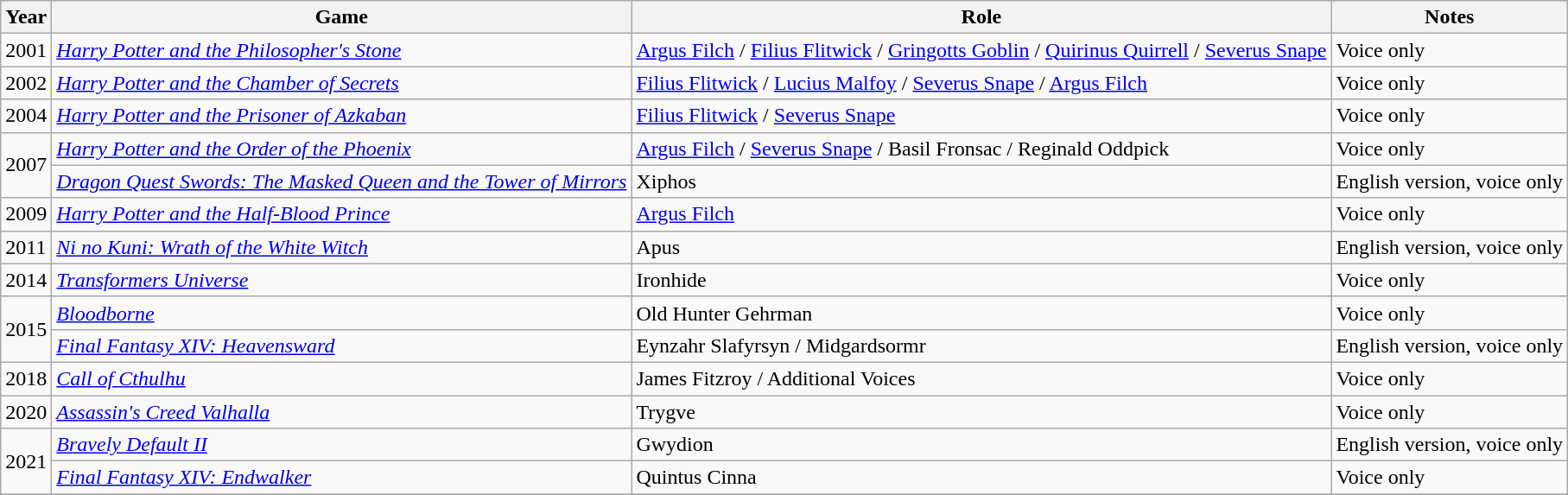<table class="wikitable">
<tr>
<th>Year</th>
<th>Game</th>
<th>Role</th>
<th>Notes</th>
</tr>
<tr>
<td>2001</td>
<td><em><a href='#'>Harry Potter and the Philosopher's Stone</a></em></td>
<td><a href='#'>Argus Filch</a> / <a href='#'>Filius Flitwick</a> / <a href='#'>Gringotts Goblin</a> / <a href='#'>Quirinus Quirrell</a> / <a href='#'>Severus Snape</a></td>
<td>Voice only</td>
</tr>
<tr>
<td>2002</td>
<td><em><a href='#'>Harry Potter and the Chamber of Secrets</a></em></td>
<td><a href='#'>Filius Flitwick</a> / <a href='#'>Lucius Malfoy</a> / <a href='#'>Severus Snape</a> / <a href='#'>Argus Filch</a></td>
<td>Voice only</td>
</tr>
<tr>
<td>2004</td>
<td><em><a href='#'>Harry Potter and the Prisoner of Azkaban</a></em></td>
<td><a href='#'>Filius Flitwick</a> / <a href='#'>Severus Snape</a></td>
<td>Voice only</td>
</tr>
<tr>
<td rowspan="2">2007</td>
<td><em><a href='#'>Harry Potter and the Order of the Phoenix</a></em></td>
<td><a href='#'>Argus Filch</a> / <a href='#'>Severus Snape</a> / Basil Fronsac / Reginald Oddpick</td>
<td>Voice only</td>
</tr>
<tr>
<td><em><a href='#'>Dragon Quest Swords: The Masked Queen and the Tower of Mirrors</a></em></td>
<td>Xiphos</td>
<td>English version, voice only</td>
</tr>
<tr>
<td>2009</td>
<td><em><a href='#'>Harry Potter and the Half-Blood Prince</a></em></td>
<td><a href='#'>Argus Filch</a></td>
<td>Voice only</td>
</tr>
<tr>
<td>2011</td>
<td><em><a href='#'>Ni no Kuni: Wrath of the White Witch</a></em></td>
<td>Apus</td>
<td>English version, voice only</td>
</tr>
<tr>
<td>2014</td>
<td><em><a href='#'>Transformers Universe</a></em></td>
<td>Ironhide</td>
<td>Voice only</td>
</tr>
<tr>
<td rowspan="2">2015</td>
<td><em><a href='#'>Bloodborne</a></em></td>
<td>Old Hunter Gehrman</td>
<td>Voice only</td>
</tr>
<tr>
<td><em><a href='#'>Final Fantasy XIV: Heavensward</a></em></td>
<td>Eynzahr Slafyrsyn / Midgardsormr</td>
<td>English version, voice only</td>
</tr>
<tr>
<td>2018</td>
<td><em><a href='#'>Call of Cthulhu</a></em></td>
<td>James Fitzroy / Additional Voices</td>
<td>Voice only</td>
</tr>
<tr>
<td>2020</td>
<td><em><a href='#'>Assassin's Creed Valhalla</a></em></td>
<td>Trygve</td>
<td>Voice only</td>
</tr>
<tr>
<td rowspan="2">2021</td>
<td><em><a href='#'>Bravely Default II</a></em></td>
<td>Gwydion</td>
<td>English version, voice only</td>
</tr>
<tr>
<td><em><a href='#'>Final Fantasy XIV: Endwalker</a></em></td>
<td>Quintus Cinna</td>
<td>Voice only</td>
</tr>
<tr>
</tr>
</table>
